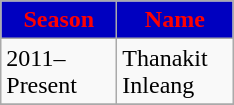<table class="wikitable">
<tr>
<th width="70px" style="background: #0000C0; color: #FF0000; text-align: center">Season</th>
<th width="70px" style="background: #0000C0; color: #FF0000">Name</th>
</tr>
<tr style="text-align:left;">
<td>2011–Present</td>
<td> Thanakit Inleang</td>
</tr>
<tr>
</tr>
</table>
